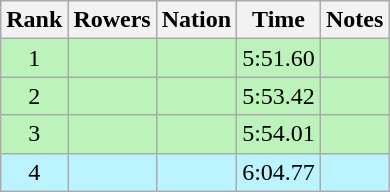<table class="wikitable sortable" style="text-align:center">
<tr>
<th>Rank</th>
<th>Rowers</th>
<th>Nation</th>
<th>Time</th>
<th>Notes</th>
</tr>
<tr bgcolor=bbf3bb>
<td>1</td>
<td align=left data-sort-value="Bjønness, Lars"></td>
<td align=left></td>
<td>5:51.60</td>
<td></td>
</tr>
<tr bgcolor=bbf3bb>
<td>2</td>
<td align=left data-sort-value="Bakker, Robert"></td>
<td align=left></td>
<td>5:53.42</td>
<td></td>
</tr>
<tr bgcolor=bbf3bb>
<td>3</td>
<td align=left data-sort-value="Douma, Paul"></td>
<td align=left></td>
<td>5:54.01</td>
<td></td>
</tr>
<tr bgcolor=bbf3ff>
<td>4</td>
<td align=left data-sort-value="D'Andrilli, Rubén"></td>
<td align=left></td>
<td>6:04.77</td>
<td></td>
</tr>
</table>
